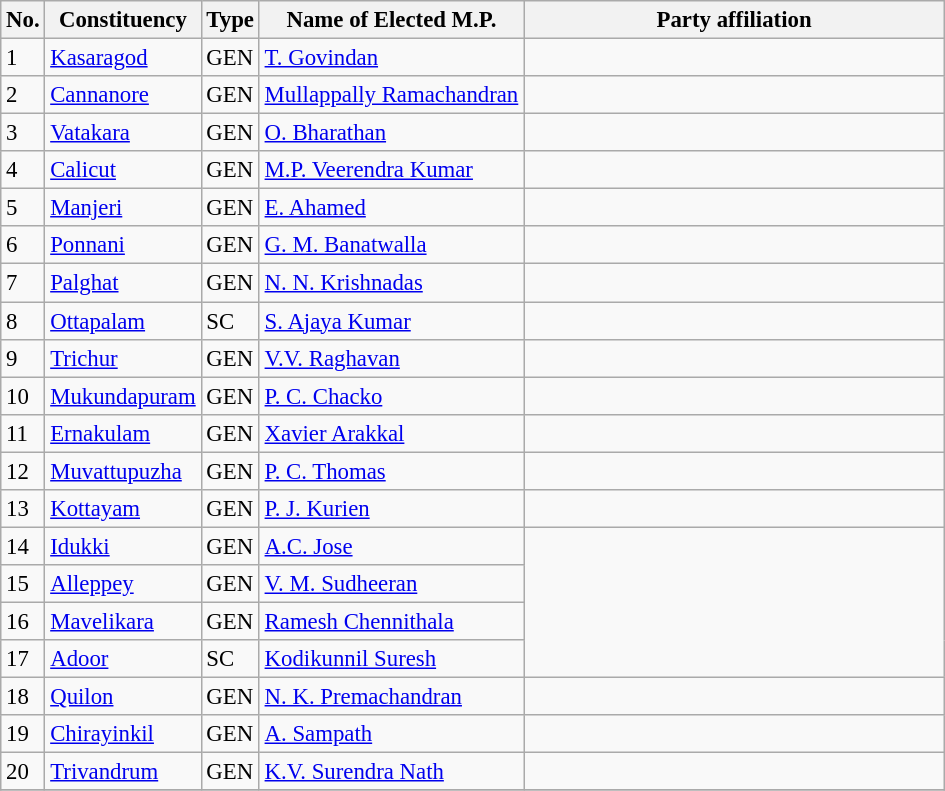<table class="wikitable" style="font-size:95%;">
<tr>
<th>No.</th>
<th>Constituency</th>
<th>Type</th>
<th>Name of Elected M.P.</th>
<th colspan="2" style="width:18em">Party affiliation</th>
</tr>
<tr>
<td>1</td>
<td><a href='#'>Kasaragod</a></td>
<td>GEN</td>
<td><a href='#'>T. Govindan</a></td>
<td></td>
</tr>
<tr>
<td>2</td>
<td><a href='#'>Cannanore</a></td>
<td>GEN</td>
<td><a href='#'>Mullappally Ramachandran</a></td>
<td></td>
</tr>
<tr>
<td>3</td>
<td><a href='#'>Vatakara</a></td>
<td>GEN</td>
<td><a href='#'>O. Bharathan</a></td>
<td></td>
</tr>
<tr>
<td>4</td>
<td><a href='#'>Calicut</a></td>
<td>GEN</td>
<td><a href='#'>M.P. Veerendra Kumar</a></td>
<td></td>
</tr>
<tr>
<td>5</td>
<td><a href='#'>Manjeri</a></td>
<td>GEN</td>
<td><a href='#'>E. Ahamed</a></td>
<td></td>
</tr>
<tr>
<td>6</td>
<td><a href='#'>Ponnani</a></td>
<td>GEN</td>
<td><a href='#'>G. M. Banatwalla</a></td>
</tr>
<tr>
<td>7</td>
<td><a href='#'>Palghat</a></td>
<td>GEN</td>
<td><a href='#'>N. N. Krishnadas</a></td>
<td></td>
</tr>
<tr>
<td>8</td>
<td><a href='#'>Ottapalam</a></td>
<td>SC</td>
<td><a href='#'>S. Ajaya Kumar</a></td>
</tr>
<tr>
<td>9</td>
<td><a href='#'>Trichur</a></td>
<td>GEN</td>
<td><a href='#'>V.V. Raghavan</a></td>
<td></td>
</tr>
<tr>
<td>10</td>
<td><a href='#'>Mukundapuram</a></td>
<td>GEN</td>
<td><a href='#'>P. C. Chacko</a></td>
<td></td>
</tr>
<tr>
<td>11</td>
<td><a href='#'>Ernakulam</a></td>
<td>GEN</td>
<td><a href='#'>Xavier Arakkal</a></td>
<td></td>
</tr>
<tr>
<td>12</td>
<td><a href='#'>Muvattupuzha</a></td>
<td>GEN</td>
<td><a href='#'>P. C. Thomas</a></td>
<td></td>
</tr>
<tr>
<td>13</td>
<td><a href='#'>Kottayam</a></td>
<td>GEN</td>
<td><a href='#'>P. J. Kurien</a></td>
<td></td>
</tr>
<tr>
<td>14</td>
<td><a href='#'>Idukki</a></td>
<td>GEN</td>
<td><a href='#'>A.C. Jose</a></td>
</tr>
<tr>
<td>15</td>
<td><a href='#'>Alleppey</a></td>
<td>GEN</td>
<td><a href='#'>V. M. Sudheeran</a></td>
</tr>
<tr>
<td>16</td>
<td><a href='#'>Mavelikara</a></td>
<td>GEN</td>
<td><a href='#'>Ramesh Chennithala</a></td>
</tr>
<tr>
<td>17</td>
<td><a href='#'>Adoor</a></td>
<td>SC</td>
<td><a href='#'>Kodikunnil Suresh</a></td>
</tr>
<tr>
<td>18</td>
<td><a href='#'>Quilon</a></td>
<td>GEN</td>
<td><a href='#'>N. K. Premachandran</a></td>
<td></td>
</tr>
<tr>
<td>19</td>
<td><a href='#'>Chirayinkil</a></td>
<td>GEN</td>
<td><a href='#'>A. Sampath</a></td>
<td></td>
</tr>
<tr>
<td>20</td>
<td><a href='#'>Trivandrum</a></td>
<td>GEN</td>
<td><a href='#'>K.V. Surendra Nath</a></td>
<td></td>
</tr>
<tr>
</tr>
</table>
